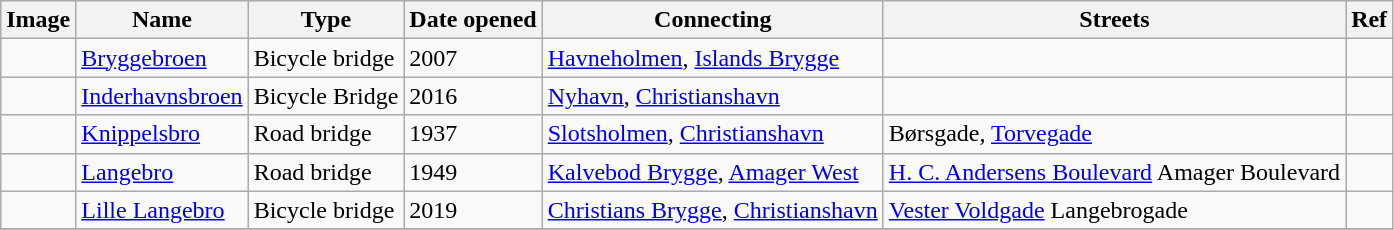<table class="wikitable sortable">
<tr>
<th>Image</th>
<th>Name</th>
<th>Type</th>
<th>Date opened</th>
<th>Connecting</th>
<th>Streets</th>
<th>Ref</th>
</tr>
<tr>
<td></td>
<td><a href='#'>Bryggebroen</a></td>
<td>Bicycle bridge</td>
<td>2007</td>
<td><a href='#'>Havneholmen</a>, <a href='#'>Islands Brygge</a></td>
<td></td>
<td></td>
</tr>
<tr>
<td></td>
<td><a href='#'>Inderhavnsbroen</a></td>
<td>Bicycle Bridge</td>
<td>2016</td>
<td><a href='#'>Nyhavn</a>, <a href='#'>Christianshavn</a></td>
<td></td>
<td></td>
</tr>
<tr>
<td></td>
<td><a href='#'>Knippelsbro</a></td>
<td>Road bridge</td>
<td>1937</td>
<td><a href='#'>Slotsholmen</a>, <a href='#'>Christianshavn</a></td>
<td>Børsgade, <a href='#'>Torvegade</a></td>
<td></td>
</tr>
<tr>
<td></td>
<td><a href='#'>Langebro</a></td>
<td>Road bridge</td>
<td>1949</td>
<td><a href='#'>Kalvebod Brygge</a>, <a href='#'>Amager West</a></td>
<td><a href='#'>H. C. Andersens Boulevard</a> Amager Boulevard</td>
<td></td>
</tr>
<tr>
<td></td>
<td><a href='#'>Lille Langebro</a></td>
<td>Bicycle bridge</td>
<td>2019</td>
<td><a href='#'>Christians Brygge</a>, <a href='#'>Christianshavn</a></td>
<td><a href='#'>Vester Voldgade</a> Langebrogade</td>
<td></td>
</tr>
<tr>
</tr>
</table>
